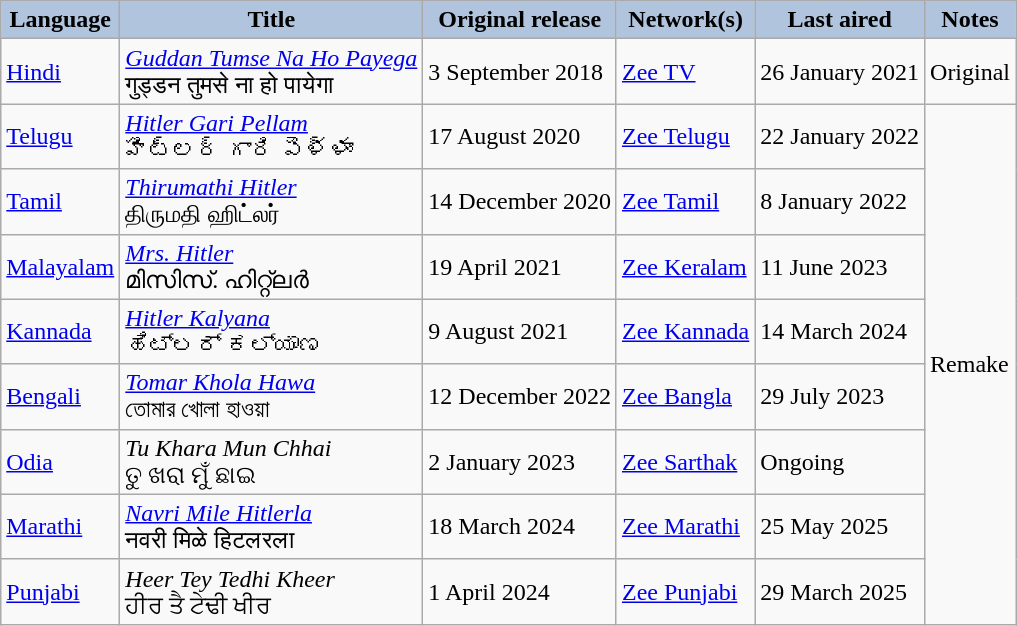<table class="wikitable" style="text-align:left;">
<tr>
<th style="background:LightSteelBlue;">Language</th>
<th style="background:LightSteelBlue;">Title</th>
<th style="background:LightSteelBlue;">Original release</th>
<th style="background:LightSteelBlue;">Network(s)</th>
<th style="background:LightSteelBlue;">Last aired</th>
<th style="background:LightSteelBlue;">Notes</th>
</tr>
<tr>
<td><a href='#'>Hindi</a></td>
<td><em><a href='#'>Guddan Tumse Na Ho Payega</a></em> <br> गुड्डन तुमसे ना हो पायेगा</td>
<td>3 September 2018</td>
<td><a href='#'>Zee TV</a></td>
<td>26 January 2021</td>
<td>Original</td>
</tr>
<tr>
<td><a href='#'>Telugu</a></td>
<td><em><a href='#'>Hitler Gari Pellam</a></em> <br> హిట్లర్ గారి పెళ్ళాం</td>
<td>17 August 2020</td>
<td><a href='#'>Zee Telugu</a></td>
<td>22 January 2022</td>
<td rowspan="8">Remake</td>
</tr>
<tr>
<td><a href='#'>Tamil</a></td>
<td><em><a href='#'>Thirumathi Hitler</a></em> <br> திருமதி ஹிட்லர்</td>
<td>14 December 2020</td>
<td><a href='#'>Zee Tamil</a></td>
<td>8 January 2022</td>
</tr>
<tr>
<td><a href='#'>Malayalam</a></td>
<td><em><a href='#'>Mrs. Hitler</a></em> <br> മിസിസ്. ഹിറ്റ്ലർ</td>
<td>19 April 2021</td>
<td><a href='#'>Zee Keralam</a></td>
<td>11 June 2023</td>
</tr>
<tr>
<td><a href='#'>Kannada</a></td>
<td><em><a href='#'>Hitler Kalyana</a></em> <br> ಹಿಟ್ಲರ್ ಕಲ್ಯಾಣ</td>
<td>9 August 2021</td>
<td><a href='#'>Zee Kannada</a></td>
<td>14 March 2024</td>
</tr>
<tr>
<td><a href='#'>Bengali</a></td>
<td><em><a href='#'>Tomar Khola Hawa</a></em> <br> তোমার খোলা হাওয়া</td>
<td>12 December 2022</td>
<td><a href='#'>Zee Bangla</a></td>
<td>29 July 2023</td>
</tr>
<tr>
<td><a href='#'>Odia</a></td>
<td><em>Tu Khara Mun Chhai</em> <br> ତୁ ଖରା ମୁଁ ଛାଇ</td>
<td>2 January 2023</td>
<td><a href='#'>Zee Sarthak</a></td>
<td>Ongoing</td>
</tr>
<tr>
<td><a href='#'>Marathi</a></td>
<td><em><a href='#'>Navri Mile Hitlerla</a></em> <br> नवरी मिळे हिटलरला</td>
<td>18 March 2024</td>
<td><a href='#'>Zee Marathi</a></td>
<td>25 May 2025</td>
</tr>
<tr>
<td><a href='#'>Punjabi</a></td>
<td><em>Heer Tey Tedhi Kheer</em> <br> ਹੀਰ ਤੈ ਟੇਢੀ ਖੀਰ</td>
<td>1 April 2024</td>
<td><a href='#'>Zee Punjabi</a></td>
<td>29 March 2025</td>
</tr>
</table>
